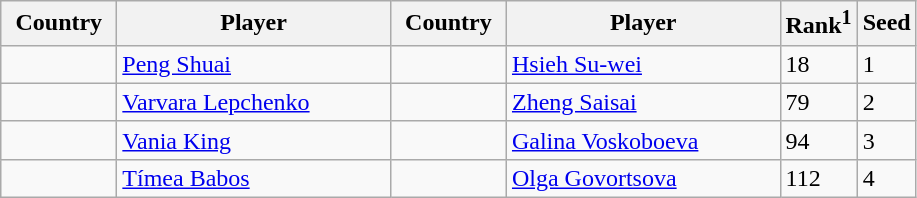<table class="sortable wikitable">
<tr>
<th width="70">Country</th>
<th width="175">Player</th>
<th width="70">Country</th>
<th width="175">Player</th>
<th>Rank<sup>1</sup></th>
<th>Seed</th>
</tr>
<tr>
<td></td>
<td><a href='#'>Peng Shuai</a></td>
<td></td>
<td><a href='#'>Hsieh Su-wei</a></td>
<td>18</td>
<td>1</td>
</tr>
<tr>
<td></td>
<td><a href='#'>Varvara Lepchenko</a></td>
<td></td>
<td><a href='#'>Zheng Saisai</a></td>
<td>79</td>
<td>2</td>
</tr>
<tr>
<td></td>
<td><a href='#'>Vania King</a></td>
<td></td>
<td><a href='#'>Galina Voskoboeva</a></td>
<td>94</td>
<td>3</td>
</tr>
<tr>
<td></td>
<td><a href='#'>Tímea Babos</a></td>
<td></td>
<td><a href='#'>Olga Govortsova</a></td>
<td>112</td>
<td>4</td>
</tr>
</table>
